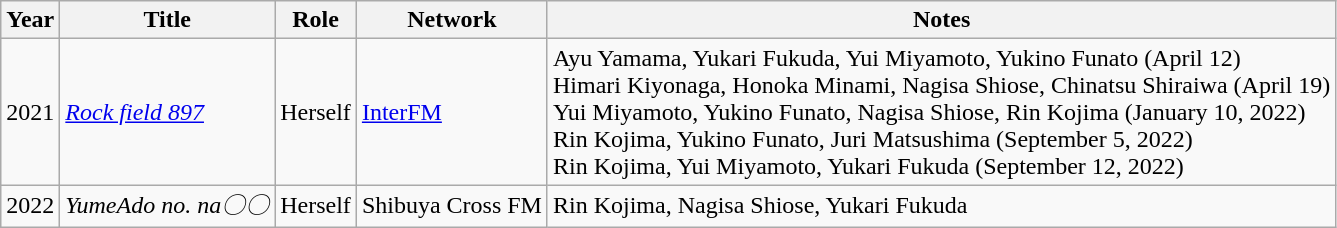<table class="wikitable sortable">
<tr>
<th>Year</th>
<th>Title</th>
<th>Role</th>
<th>Network</th>
<th class="unsortable">Notes</th>
</tr>
<tr>
<td>2021</td>
<td><em><a href='#'>Rock field 897</a></em></td>
<td>Herself</td>
<td><a href='#'>InterFM</a></td>
<td>Ayu Yamama, Yukari Fukuda, Yui Miyamoto, Yukino Funato (April 12)<br>Himari Kiyonaga, Honoka Minami, Nagisa Shiose, Chinatsu Shiraiwa (April 19)<br>Yui Miyamoto, Yukino Funato, Nagisa Shiose, Rin Kojima (January 10, 2022)<br>Rin Kojima, Yukino Funato, Juri Matsushima (September 5, 2022)<br>Rin Kojima, Yui Miyamoto, Yukari Fukuda (September 12, 2022)</td>
</tr>
<tr>
<td>2022</td>
<td><em>YumeAdo no. na〇〇</em></td>
<td>Herself</td>
<td>Shibuya Cross FM</td>
<td>Rin Kojima, Nagisa Shiose, Yukari Fukuda</td>
</tr>
</table>
